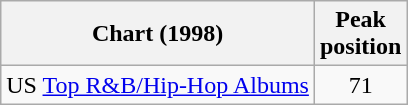<table class="wikitable">
<tr>
<th style="text-align:center;">Chart (1998)</th>
<th style="text-align:center;">Peak<br>position</th>
</tr>
<tr>
<td align="left">US <a href='#'>Top R&B/Hip-Hop Albums</a></td>
<td style="text-align:center;">71</td>
</tr>
</table>
